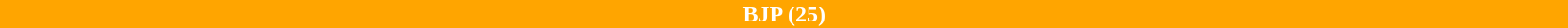<table style="width:88%; text-align:center;">
<tr style="color:white;">
<td style="background:orange; width:100%;"><strong>BJP (25)</strong></td>
</tr>
<tr>
</tr>
</table>
